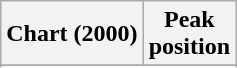<table class="wikitable sortable">
<tr>
<th>Chart (2000)</th>
<th>Peak<br>position</th>
</tr>
<tr>
</tr>
<tr>
</tr>
<tr>
</tr>
<tr>
</tr>
<tr>
</tr>
<tr>
</tr>
</table>
